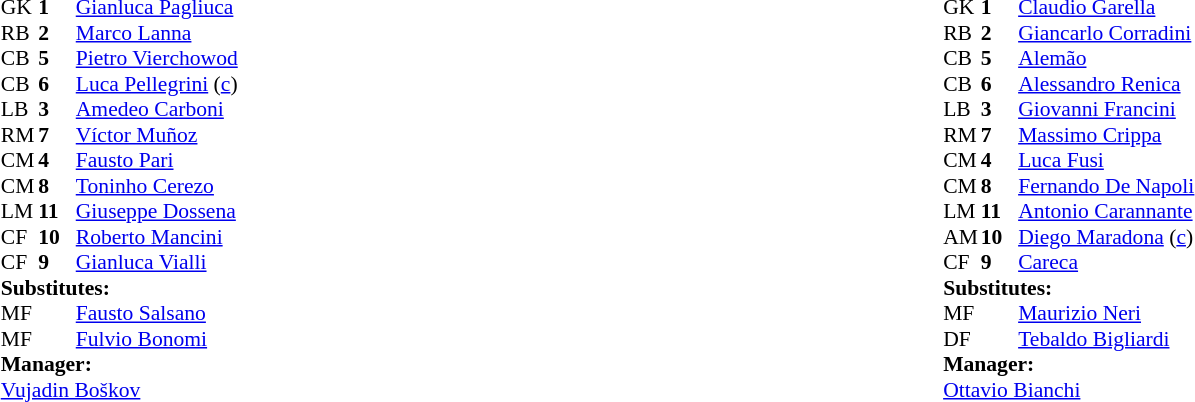<table width="100%">
<tr>
<td valign="top" width="50%"><br><table style="font-size: 90%" cellspacing="0" cellpadding="0" align=center>
<tr>
<th width="25"></th>
<th width="25"></th>
</tr>
<tr>
<td>GK</td>
<td><strong>1</strong></td>
<td> <a href='#'>Gianluca Pagliuca</a></td>
</tr>
<tr>
<td>RB</td>
<td><strong>2</strong></td>
<td> <a href='#'>Marco Lanna</a></td>
</tr>
<tr>
<td>CB</td>
<td><strong>5</strong></td>
<td> <a href='#'>Pietro Vierchowod</a></td>
</tr>
<tr>
<td>CB</td>
<td><strong>6</strong></td>
<td> <a href='#'>Luca Pellegrini</a> (<a href='#'>c</a>)</td>
</tr>
<tr>
<td>LB</td>
<td><strong>3</strong></td>
<td> <a href='#'>Amedeo Carboni</a></td>
</tr>
<tr>
<td>RM</td>
<td><strong>7</strong></td>
<td> <a href='#'>Víctor Muñoz</a></td>
<td></td>
<td></td>
</tr>
<tr>
<td>CM</td>
<td><strong>4</strong></td>
<td> <a href='#'>Fausto Pari</a></td>
</tr>
<tr>
<td>CM</td>
<td><strong>8</strong></td>
<td> <a href='#'>Toninho Cerezo</a></td>
</tr>
<tr>
<td>LM</td>
<td><strong>11</strong></td>
<td> <a href='#'>Giuseppe Dossena</a></td>
</tr>
<tr>
<td>CF</td>
<td><strong>10</strong></td>
<td> <a href='#'>Roberto Mancini</a></td>
</tr>
<tr>
<td>CF</td>
<td><strong>9</strong></td>
<td> <a href='#'>Gianluca Vialli</a></td>
<td></td>
<td></td>
</tr>
<tr>
<td colspan=4><strong>Substitutes:</strong></td>
</tr>
<tr>
<td>MF</td>
<td></td>
<td> <a href='#'>Fausto Salsano</a></td>
<td></td>
<td></td>
</tr>
<tr>
<td>MF</td>
<td></td>
<td> <a href='#'>Fulvio Bonomi</a></td>
<td></td>
<td></td>
</tr>
<tr>
<td colspan=4><strong>Manager:</strong></td>
</tr>
<tr>
<td colspan="4"> <a href='#'>Vujadin Boškov</a></td>
</tr>
</table>
</td>
<td valign="top"></td>
<td valign="top" width="50%"><br><table style="font-size: 90%" cellspacing="0" cellpadding="0" align=center>
<tr>
<th width=25></th>
<th width=25></th>
</tr>
<tr>
<td>GK</td>
<td><strong>1</strong></td>
<td> <a href='#'>Claudio Garella</a></td>
</tr>
<tr>
<td>RB</td>
<td><strong>2</strong></td>
<td> <a href='#'>Giancarlo Corradini</a></td>
</tr>
<tr>
<td>CB</td>
<td><strong>5</strong></td>
<td> <a href='#'>Alemão</a></td>
</tr>
<tr>
<td>CB</td>
<td><strong>6</strong></td>
<td> <a href='#'>Alessandro Renica</a></td>
</tr>
<tr>
<td>LB</td>
<td><strong>3</strong></td>
<td> <a href='#'>Giovanni Francini</a></td>
</tr>
<tr>
<td>RM</td>
<td><strong>7</strong></td>
<td> <a href='#'>Massimo Crippa</a></td>
</tr>
<tr>
<td>CM</td>
<td><strong>4</strong></td>
<td> <a href='#'>Luca Fusi</a></td>
<td></td>
<td></td>
</tr>
<tr>
<td>CM</td>
<td><strong>8</strong></td>
<td> <a href='#'>Fernando De Napoli</a></td>
</tr>
<tr>
<td>LM</td>
<td><strong>11</strong></td>
<td> <a href='#'>Antonio Carannante</a></td>
<td></td>
<td></td>
</tr>
<tr>
<td>AM</td>
<td><strong>10</strong></td>
<td> <a href='#'>Diego Maradona</a> (<a href='#'>c</a>)</td>
</tr>
<tr>
<td>CF</td>
<td><strong>9</strong></td>
<td> <a href='#'>Careca</a></td>
</tr>
<tr>
<td colspan=4><strong>Substitutes:</strong></td>
</tr>
<tr>
<td>MF</td>
<td></td>
<td> <a href='#'>Maurizio Neri</a></td>
<td></td>
<td></td>
</tr>
<tr>
<td>DF</td>
<td></td>
<td> <a href='#'>Tebaldo Bigliardi</a></td>
<td></td>
<td></td>
</tr>
<tr>
<td colspan=4><strong>Manager:</strong></td>
</tr>
<tr>
<td colspan="4"> <a href='#'>Ottavio Bianchi</a></td>
</tr>
</table>
</td>
</tr>
</table>
